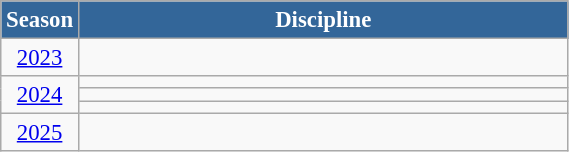<table class="wikitable"  style="font-size:95%; text-align:center; border:gray solid 1px; width:30%;">
<tr style="background:#369; color:white;">
<td colspan="1" style="width:10%;"><strong>Season</strong></td>
<td><strong>Discipline</strong></td>
</tr>
<tr>
<td align=center><a href='#'>2023</a></td>
<td align=center></td>
</tr>
<tr>
<td rowspan=3 align=center><a href='#'>2024</a></td>
<td align=center><strong></strong></td>
</tr>
<tr>
<td align=center></td>
</tr>
<tr>
<td align=center></td>
</tr>
<tr>
<td align=center><a href='#'>2025</a></td>
<td align=center></td>
</tr>
</table>
